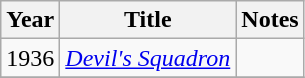<table class="wikitable sortable">
<tr>
<th>Year</th>
<th>Title</th>
<th class="unsortable">Notes</th>
</tr>
<tr>
<td>1936</td>
<td><em><a href='#'>Devil's Squadron</a></em></td>
<td></td>
</tr>
<tr>
</tr>
</table>
